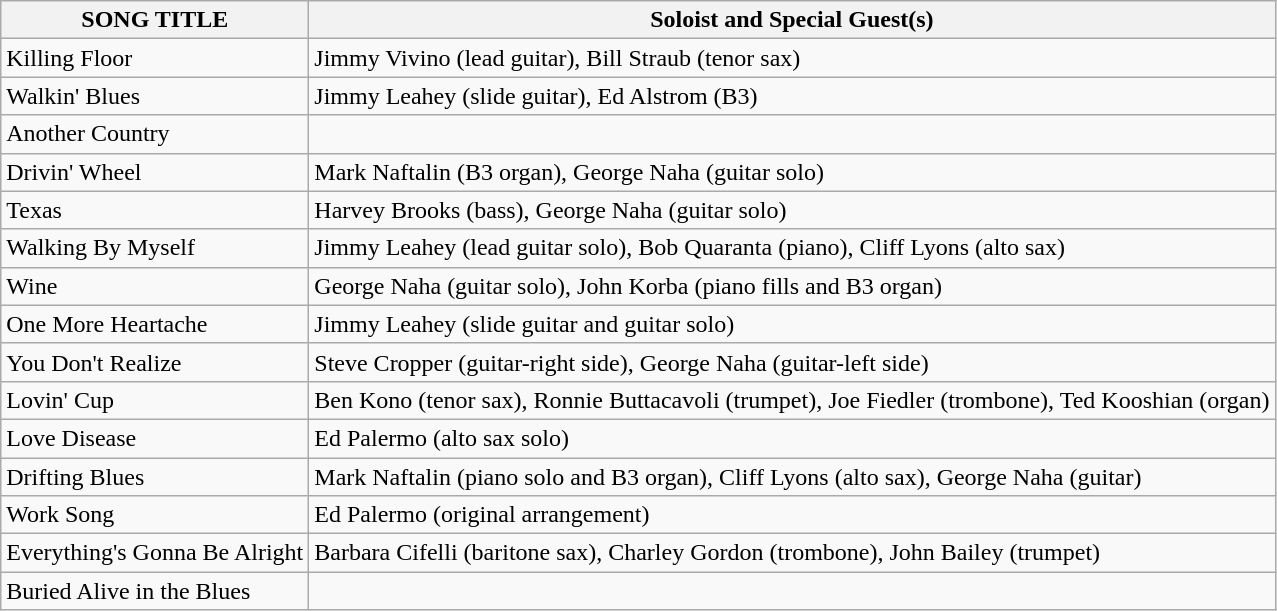<table class="wikitable">
<tr>
<th>SONG TITLE</th>
<th>Soloist and Special Guest(s)</th>
</tr>
<tr>
<td>Killing Floor</td>
<td>Jimmy Vivino (lead guitar), Bill Straub (tenor sax)</td>
</tr>
<tr>
<td>Walkin' Blues</td>
<td>Jimmy Leahey (slide guitar), Ed Alstrom (B3)</td>
</tr>
<tr>
<td>Another Country</td>
<td></td>
</tr>
<tr>
<td>Drivin' Wheel</td>
<td>Mark Naftalin (B3 organ), George Naha (guitar solo)</td>
</tr>
<tr>
<td>Texas</td>
<td>Harvey Brooks (bass), George Naha (guitar solo)</td>
</tr>
<tr>
<td>Walking By Myself</td>
<td>Jimmy Leahey (lead guitar solo), Bob Quaranta (piano), Cliff Lyons (alto sax)</td>
</tr>
<tr>
<td>Wine</td>
<td>George Naha (guitar solo), John Korba (piano fills and B3 organ)</td>
</tr>
<tr>
<td>One More Heartache</td>
<td>Jimmy Leahey (slide guitar and guitar solo)</td>
</tr>
<tr>
<td>You Don't Realize</td>
<td>Steve Cropper (guitar-right side), George Naha (guitar-left side)</td>
</tr>
<tr>
<td>Lovin' Cup</td>
<td>Ben Kono (tenor sax), Ronnie Buttacavoli (trumpet), Joe Fiedler (trombone), Ted Kooshian (organ)</td>
</tr>
<tr>
<td>Love Disease</td>
<td>Ed Palermo (alto sax solo)</td>
</tr>
<tr>
<td>Drifting Blues</td>
<td>Mark Naftalin (piano solo and B3 organ), Cliff Lyons (alto sax), George Naha (guitar)</td>
</tr>
<tr>
<td>Work Song</td>
<td>Ed Palermo (original arrangement)</td>
</tr>
<tr>
<td>Everything's Gonna Be Alright</td>
<td>Barbara Cifelli (baritone sax), Charley Gordon (trombone), John Bailey (trumpet)</td>
</tr>
<tr>
<td>Buried Alive in the Blues</td>
<td></td>
</tr>
</table>
